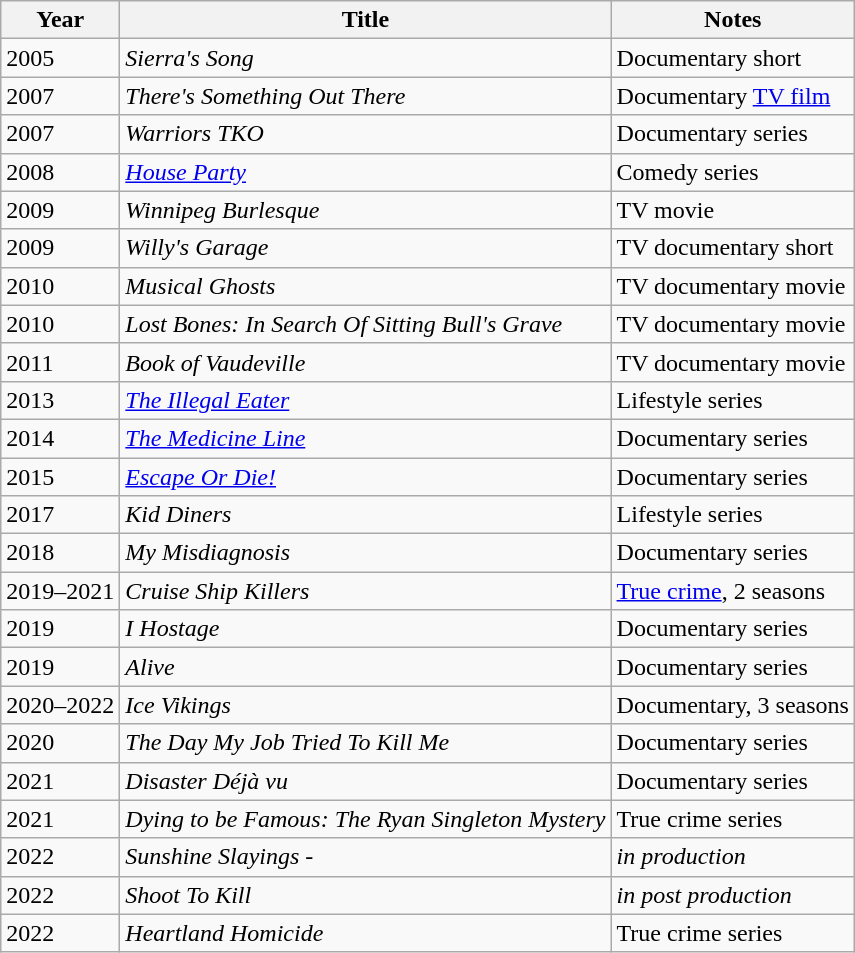<table class="wikitable sortable">
<tr>
<th>Year</th>
<th>Title</th>
<th>Notes</th>
</tr>
<tr>
<td>2005</td>
<td><em>Sierra's Song</em></td>
<td>Documentary short</td>
</tr>
<tr>
<td>2007</td>
<td><em>There's Something Out There</em></td>
<td>Documentary <a href='#'>TV film</a></td>
</tr>
<tr>
<td>2007</td>
<td><em>Warriors TKO</em></td>
<td>Documentary series</td>
</tr>
<tr>
<td>2008</td>
<td><em><a href='#'>House Party</a></em></td>
<td>Comedy series</td>
</tr>
<tr>
<td>2009</td>
<td><em>Winnipeg Burlesque</em></td>
<td>TV movie</td>
</tr>
<tr>
<td>2009</td>
<td><em>Willy's Garage</em></td>
<td>TV documentary short</td>
</tr>
<tr>
<td>2010</td>
<td><em>Musical Ghosts</em></td>
<td>TV documentary movie</td>
</tr>
<tr>
<td>2010</td>
<td><em>Lost Bones: In Search Of Sitting Bull's Grave</em></td>
<td>TV documentary movie</td>
</tr>
<tr>
<td>2011</td>
<td><em>Book of Vaudeville</em></td>
<td>TV documentary movie</td>
</tr>
<tr>
<td>2013</td>
<td data-sort-value="Illegal Eater, The"><em><a href='#'>The Illegal Eater</a></em></td>
<td>Lifestyle series</td>
</tr>
<tr>
<td>2014</td>
<td data-sort-value="Medicine Line, The"><em><a href='#'>The Medicine Line</a></em></td>
<td>Documentary series</td>
</tr>
<tr>
<td>2015</td>
<td><em><a href='#'>Escape Or Die!</a></em></td>
<td>Documentary series</td>
</tr>
<tr>
<td>2017</td>
<td><em>Kid Diners</em></td>
<td>Lifestyle series</td>
</tr>
<tr>
<td>2018</td>
<td><em>My Misdiagnosis</em></td>
<td>Documentary series</td>
</tr>
<tr>
<td>2019–2021</td>
<td><em>Cruise Ship Killers</em></td>
<td><a href='#'>True crime</a>, 2 seasons</td>
</tr>
<tr>
<td>2019</td>
<td><em>I Hostage</em></td>
<td>Documentary series</td>
</tr>
<tr>
<td>2019</td>
<td><em>Alive</em></td>
<td>Documentary series</td>
</tr>
<tr>
<td>2020–2022</td>
<td><em>Ice Vikings</em></td>
<td>Documentary, 3 seasons</td>
</tr>
<tr>
<td>2020</td>
<td data-sort-value="Day My Job Tried To Kill Me, The"><em>The Day My Job Tried To Kill Me</em></td>
<td>Documentary series</td>
</tr>
<tr>
<td>2021</td>
<td><em>Disaster Déjà vu</em></td>
<td>Documentary series</td>
</tr>
<tr>
<td>2021</td>
<td><em>Dying to be Famous: The Ryan Singleton Mystery</em></td>
<td>True crime series</td>
</tr>
<tr>
<td>2022</td>
<td><em>Sunshine Slayings -</em></td>
<td><em>in production</em></td>
</tr>
<tr>
<td>2022</td>
<td><em>Shoot To Kill</em></td>
<td><em>in post production</em></td>
</tr>
<tr>
<td>2022</td>
<td><em>Heartland Homicide</em></td>
<td>True crime series</td>
</tr>
</table>
